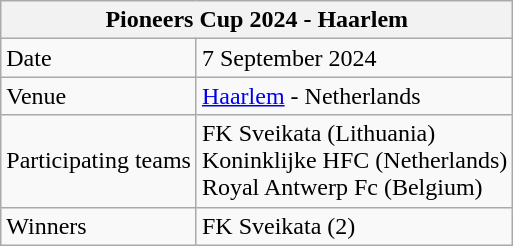<table class="wikitable">
<tr>
<th colspan=2>Pioneers Cup 2024 - Haarlem</th>
</tr>
<tr>
<td>Date</td>
<td>7 September 2024</td>
</tr>
<tr>
<td>Venue</td>
<td><a href='#'>Haarlem</a> - Netherlands</td>
</tr>
<tr>
<td>Participating teams</td>
<td>FK Sveikata (Lithuania) <br>Koninklijke HFC (Netherlands) <br>Royal Antwerp Fc (Belgium)</td>
</tr>
<tr>
<td>Winners</td>
<td>FK Sveikata (2)</td>
</tr>
</table>
